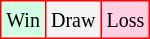<table class="wikitable">
<tr>
<td style="background-color: #d0ffe3; border:1px solid red;"><small>Win</small></td>
<td style="background-color: #f3f3f3; border:1px solid red;"><small>Draw</small></td>
<td style="background-color: #ffd0e3; border:1px solid red;"><small>Loss</small></td>
</tr>
</table>
